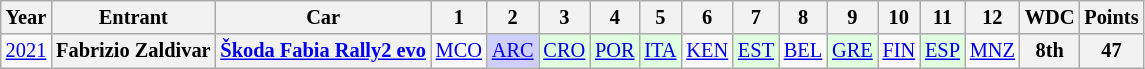<table class="wikitable" style="text-align:center; font-size:85%">
<tr>
<th>Year</th>
<th>Entrant</th>
<th>Car</th>
<th>1</th>
<th>2</th>
<th>3</th>
<th>4</th>
<th>5</th>
<th>6</th>
<th>7</th>
<th>8</th>
<th>9</th>
<th>10</th>
<th>11</th>
<th>12</th>
<th>WDC</th>
<th>Points</th>
</tr>
<tr>
<td><a href='#'>2021</a></td>
<th nowrap>Fabrizio Zaldivar</th>
<th nowrap><a href='#'>Škoda Fabia Rally2 evo</a></th>
<td><a href='#'>MCO</a></td>
<td style="background:#cfcfff;"><a href='#'>ARC</a><br></td>
<td style="background:#dfffdf;"><a href='#'>CRO</a><br></td>
<td style="background:#dfffdf;"><a href='#'>POR</a><br></td>
<td style="background:#dfffdf;"><a href='#'>ITA</a><br></td>
<td><a href='#'>KEN</a></td>
<td style="background:#dfffdf;"><a href='#'>EST</a><br></td>
<td><a href='#'>BEL</a></td>
<td style="background:#dfffdf;"><a href='#'>GRE</a><br></td>
<td><a href='#'>FIN</a></td>
<td style="background:#dfffdf;"><a href='#'>ESP</a><br></td>
<td><a href='#'>MNZ</a></td>
<th>8th</th>
<th>47</th>
</tr>
</table>
